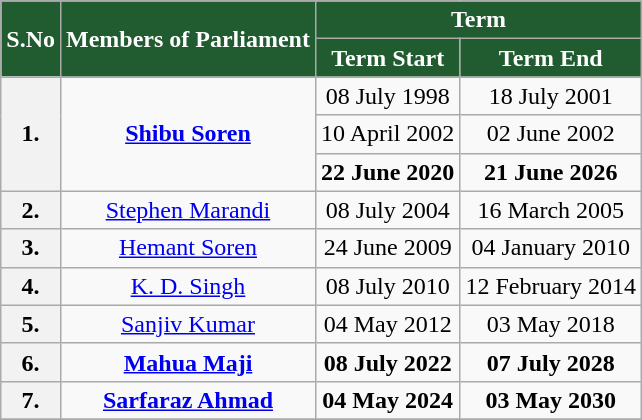<table class="wikitable sortable" style="text-align:center;">
<tr>
<th Style="background-color:#215B30; color:white" Rowspan=2>S.No</th>
<th Style="background-color:#215B30; color:white" Rowspan=2>Members of Parliament</th>
<th Style="background-color:#215B30; color:white" Colspan=2>Term</th>
</tr>
<tr>
<th Style="background-color:#215B30; color:white">Term Start</th>
<th Style="background-color:#215B30; color:white">Term End</th>
</tr>
<tr>
<th Rowspan=3>1.</th>
<td Rowspan=3><strong><a href='#'>Shibu Soren</a></strong></td>
<td>08 July 1998</td>
<td>18 July 2001</td>
</tr>
<tr>
<td>10 April 2002</td>
<td>02 June 2002</td>
</tr>
<tr>
<td><strong>22 June 2020</strong></td>
<td><strong>21 June 2026</strong></td>
</tr>
<tr>
<th>2.</th>
<td><a href='#'>Stephen Marandi</a></td>
<td>08 July 2004</td>
<td>16 March 2005</td>
</tr>
<tr>
<th>3.</th>
<td><a href='#'>Hemant Soren</a></td>
<td>24 June 2009</td>
<td>04 January 2010</td>
</tr>
<tr>
<th>4.</th>
<td><a href='#'>K. D. Singh</a></td>
<td>08 July 2010</td>
<td>12 February 2014</td>
</tr>
<tr>
<th>5.</th>
<td><a href='#'>Sanjiv Kumar</a></td>
<td>04 May 2012</td>
<td>03 May 2018</td>
</tr>
<tr>
<th>6.</th>
<td><strong><a href='#'>Mahua Maji</a></strong></td>
<td><strong>08 July 2022</strong></td>
<td><strong>07 July 2028</strong></td>
</tr>
<tr>
<th>7.</th>
<td><strong><a href='#'>Sarfaraz Ahmad</a></strong></td>
<td><strong>04 May 2024</strong></td>
<td><strong>03 May 2030</strong></td>
</tr>
<tr>
</tr>
</table>
